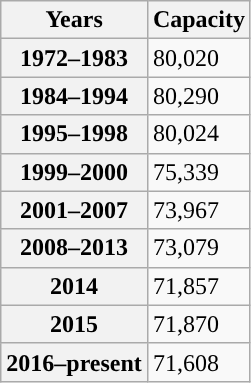<table class="wikitable">
<tr>
<th scope="row">Years</th>
<th scope="row">Capacity</th>
</tr>
<tr>
<th scope="row">1972–1983</th>
<td>80,020</td>
</tr>
<tr>
<th scope="row">1984–1994</th>
<td>80,290</td>
</tr>
<tr>
<th scope="row">1995–1998</th>
<td>80,024</td>
</tr>
<tr>
<th scope="row">1999–2000</th>
<td>75,339</td>
</tr>
<tr>
<th scope="row">2001–2007</th>
<td>73,967</td>
</tr>
<tr>
<th scope="row">2008–2013</th>
<td>73,079</td>
</tr>
<tr>
<th scope="row">2014</th>
<td>71,857</td>
</tr>
<tr>
<th scope="row">2015</th>
<td>71,870</td>
</tr>
<tr>
<th scope="row">2016–present</th>
<td>71,608</td>
</tr>
</table>
